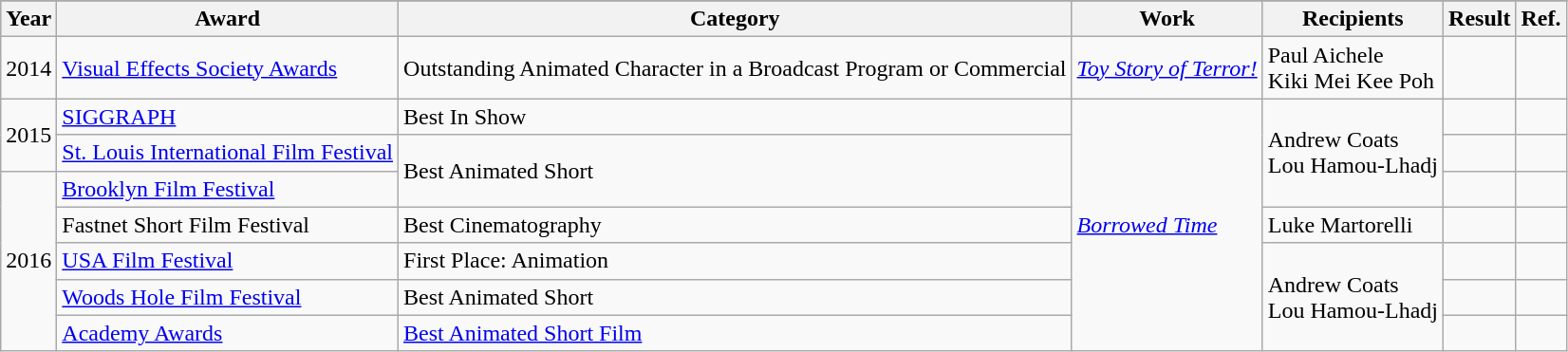<table class="wikitable">
<tr>
</tr>
<tr style="background:#ccc; text-align:center;">
<th>Year</th>
<th>Award</th>
<th>Category</th>
<th>Work</th>
<th>Recipients</th>
<th>Result</th>
<th>Ref.</th>
</tr>
<tr>
<td>2014</td>
<td><a href='#'>Visual Effects Society Awards</a></td>
<td>Outstanding Animated Character in a Broadcast Program or Commercial</td>
<td><em><a href='#'>Toy Story of Terror!</a></em></td>
<td>Paul Aichele<br>Kiki Mei Kee Poh</td>
<td></td>
<td></td>
</tr>
<tr>
<td rowspan=2>2015</td>
<td><a href='#'>SIGGRAPH</a></td>
<td>Best In Show</td>
<td rowspan="9"><em><a href='#'>Borrowed Time</a></em></td>
<td rowspan=3>Andrew Coats <br> Lou Hamou-Lhadj</td>
<td></td>
<td></td>
</tr>
<tr>
<td><a href='#'>St. Louis International Film Festival</a></td>
<td rowspan=2>Best Animated Short</td>
<td></td>
<td></td>
</tr>
<tr>
<td rowspan=7>2016</td>
<td><a href='#'>Brooklyn Film Festival</a></td>
<td></td>
<td></td>
</tr>
<tr>
<td>Fastnet Short Film Festival</td>
<td>Best Cinematography</td>
<td>Luke Martorelli</td>
<td></td>
<td></td>
</tr>
<tr>
<td><a href='#'>USA Film Festival</a></td>
<td>First Place: Animation</td>
<td rowspan=4>Andrew Coats <br> Lou Hamou-Lhadj</td>
<td></td>
<td></td>
</tr>
<tr>
<td><a href='#'>Woods Hole Film Festival</a></td>
<td>Best Animated Short</td>
<td></td>
<td></td>
</tr>
<tr>
<td><a href='#'>Academy Awards</a></td>
<td><a href='#'>Best Animated Short Film</a></td>
<td></td>
<td></td>
</tr>
</table>
